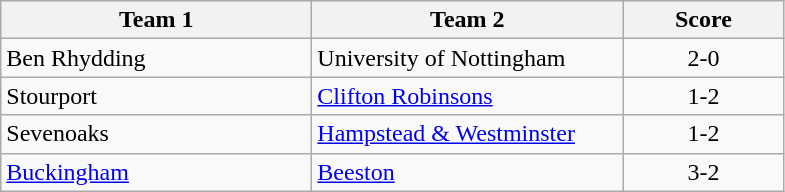<table class="wikitable" style="font-size: 100%">
<tr>
<th width=200>Team 1</th>
<th width=200>Team 2</th>
<th width=100>Score</th>
</tr>
<tr>
<td>Ben Rhydding</td>
<td>University of Nottingham</td>
<td align=center>2-0</td>
</tr>
<tr>
<td>Stourport</td>
<td><a href='#'>Clifton Robinsons</a></td>
<td align=center>1-2</td>
</tr>
<tr>
<td>Sevenoaks</td>
<td><a href='#'>Hampstead & Westminster</a></td>
<td align=center>1-2</td>
</tr>
<tr>
<td><a href='#'>Buckingham</a></td>
<td><a href='#'>Beeston</a></td>
<td align=center>3-2</td>
</tr>
</table>
